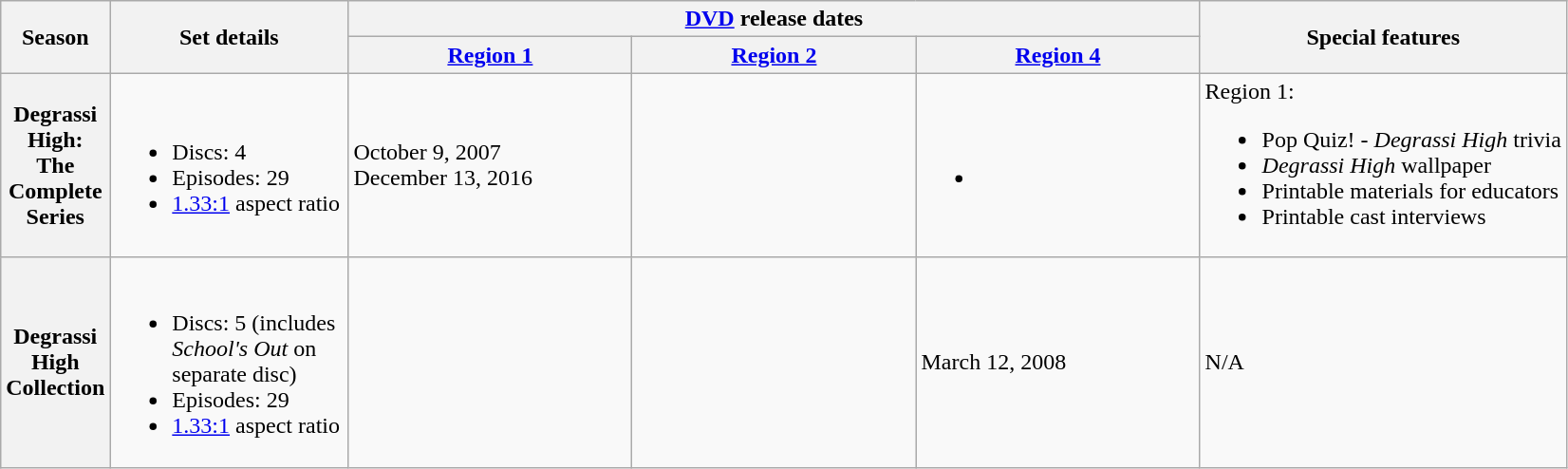<table class="wikitable plainrowheaders" text-align: center">
<tr>
<th rowspan="2" scope="col" style="width: 3em;">Season</th>
<th rowspan="2" scope="col" style="width: 10em;">Set details</th>
<th colspan="3" scope="col"><a href='#'>DVD</a> release dates</th>
<th rowspan="2" scope="col">Special features</th>
</tr>
<tr>
<th scope="col" style="width: 12em; font-size: 100%;"><a href='#'>Region 1</a></th>
<th scope="col" style="width: 12em; font-size: 100%;"><a href='#'>Region 2</a></th>
<th scope="col" style="width: 12em; font-size: 100%;"><a href='#'>Region 4</a></th>
</tr>
<tr>
<th scope="row">Degrassi High: The Complete Series</th>
<td><br><ul><li>Discs: 4</li><li>Episodes: 29</li><li><a href='#'>1.33:1</a> aspect ratio</li></ul></td>
<td>October 9, 2007<br>December 13, 2016</td>
<td></td>
<td><br><ul><li></li></ul></td>
<td>Region 1:<br><ul><li>Pop Quiz! - <em>Degrassi High</em> trivia</li><li><em>Degrassi High</em> wallpaper</li><li>Printable materials for educators</li><li>Printable cast interviews</li></ul></td>
</tr>
<tr>
<th scope="row">Degrassi High Collection</th>
<td><br><ul><li>Discs: 5 (includes <em>School's Out</em> on separate disc)</li><li>Episodes: 29</li><li><a href='#'>1.33:1</a> aspect ratio</li></ul></td>
<td></td>
<td></td>
<td>March 12, 2008</td>
<td>N/A</td>
</tr>
</table>
